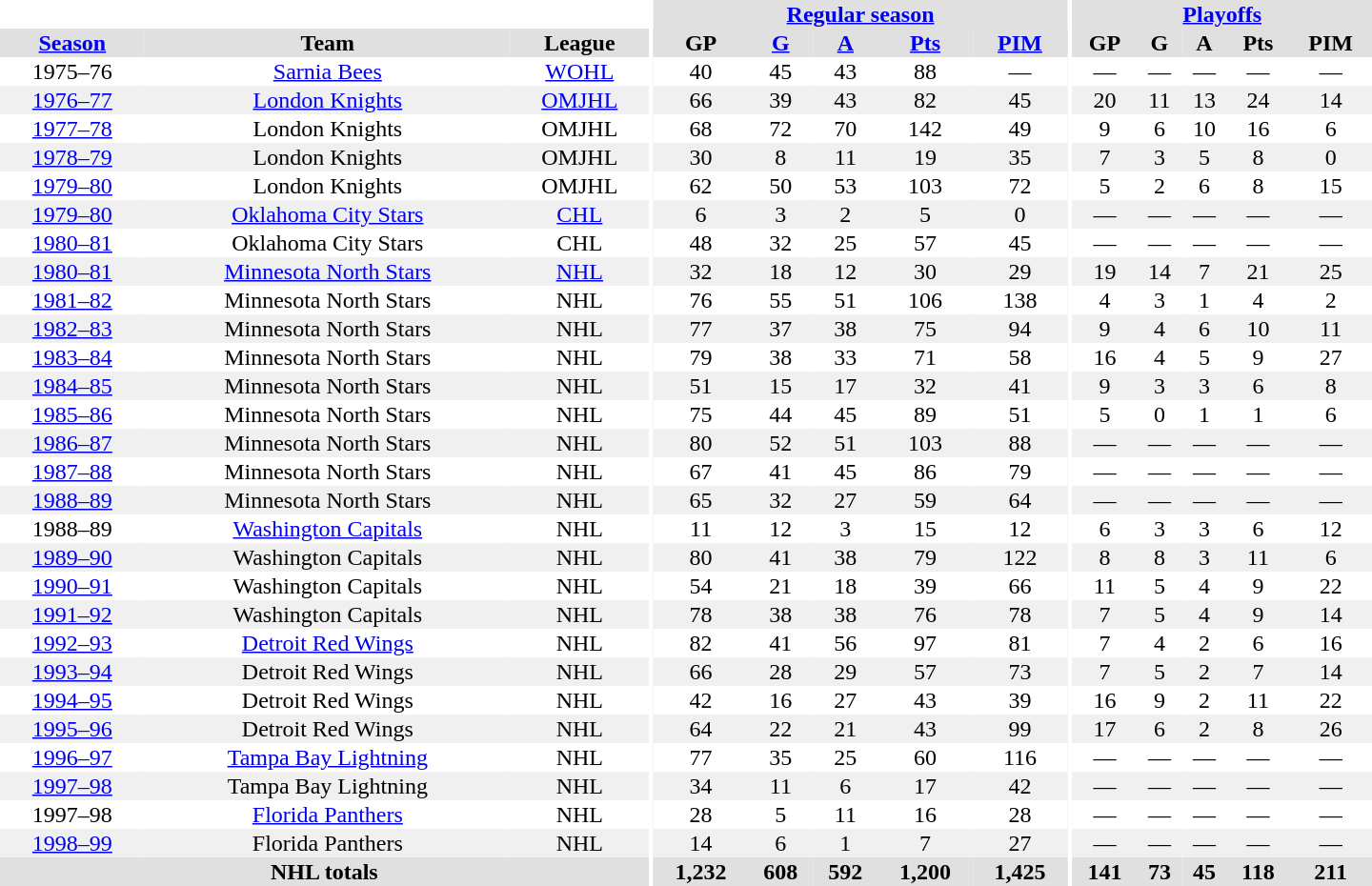<table border="0" cellpadding="1" cellspacing="0" style="text-align:center; width:60em">
<tr bgcolor="#e0e0e0">
<th colspan="3" bgcolor="#ffffff"></th>
<th rowspan="100" bgcolor="#ffffff"></th>
<th colspan="5"><a href='#'>Regular season</a></th>
<th rowspan="100" bgcolor="#ffffff"></th>
<th colspan="5"><a href='#'>Playoffs</a></th>
</tr>
<tr bgcolor="#e0e0e0">
<th><a href='#'>Season</a></th>
<th>Team</th>
<th>League</th>
<th>GP</th>
<th><a href='#'>G</a></th>
<th><a href='#'>A</a></th>
<th><a href='#'>Pts</a></th>
<th><a href='#'>PIM</a></th>
<th>GP</th>
<th>G</th>
<th>A</th>
<th>Pts</th>
<th>PIM</th>
</tr>
<tr>
<td>1975–76</td>
<td><a href='#'>Sarnia Bees</a></td>
<td><a href='#'>WOHL</a></td>
<td>40</td>
<td>45</td>
<td>43</td>
<td>88</td>
<td>—</td>
<td>—</td>
<td>—</td>
<td>—</td>
<td>—</td>
<td>—</td>
</tr>
<tr bgcolor="#f0f0f0">
<td><a href='#'>1976–77</a></td>
<td><a href='#'>London Knights</a></td>
<td><a href='#'>OMJHL</a></td>
<td>66</td>
<td>39</td>
<td>43</td>
<td>82</td>
<td>45</td>
<td>20</td>
<td>11</td>
<td>13</td>
<td>24</td>
<td>14</td>
</tr>
<tr>
<td><a href='#'>1977–78</a></td>
<td>London Knights</td>
<td>OMJHL</td>
<td>68</td>
<td>72</td>
<td>70</td>
<td>142</td>
<td>49</td>
<td>9</td>
<td>6</td>
<td>10</td>
<td>16</td>
<td>6</td>
</tr>
<tr bgcolor="#f0f0f0">
<td><a href='#'>1978–79</a></td>
<td>London Knights</td>
<td>OMJHL</td>
<td>30</td>
<td>8</td>
<td>11</td>
<td>19</td>
<td>35</td>
<td>7</td>
<td>3</td>
<td>5</td>
<td>8</td>
<td>0</td>
</tr>
<tr>
<td><a href='#'>1979–80</a></td>
<td>London Knights</td>
<td>OMJHL</td>
<td>62</td>
<td>50</td>
<td>53</td>
<td>103</td>
<td>72</td>
<td>5</td>
<td>2</td>
<td>6</td>
<td>8</td>
<td>15</td>
</tr>
<tr bgcolor="#f0f0f0">
<td><a href='#'>1979–80</a></td>
<td><a href='#'>Oklahoma City Stars</a></td>
<td><a href='#'>CHL</a></td>
<td>6</td>
<td>3</td>
<td>2</td>
<td>5</td>
<td>0</td>
<td>—</td>
<td>—</td>
<td>—</td>
<td>—</td>
<td>—</td>
</tr>
<tr>
<td><a href='#'>1980–81</a></td>
<td>Oklahoma City Stars</td>
<td>CHL</td>
<td>48</td>
<td>32</td>
<td>25</td>
<td>57</td>
<td>45</td>
<td>—</td>
<td>—</td>
<td>—</td>
<td>—</td>
<td>—</td>
</tr>
<tr bgcolor="#f0f0f0">
<td><a href='#'>1980–81</a></td>
<td><a href='#'>Minnesota North Stars</a></td>
<td><a href='#'>NHL</a></td>
<td>32</td>
<td>18</td>
<td>12</td>
<td>30</td>
<td>29</td>
<td>19</td>
<td>14</td>
<td>7</td>
<td>21</td>
<td>25</td>
</tr>
<tr>
<td><a href='#'>1981–82</a></td>
<td>Minnesota North Stars</td>
<td>NHL</td>
<td>76</td>
<td>55</td>
<td>51</td>
<td>106</td>
<td>138</td>
<td>4</td>
<td>3</td>
<td>1</td>
<td>4</td>
<td>2</td>
</tr>
<tr bgcolor="#f0f0f0">
<td><a href='#'>1982–83</a></td>
<td>Minnesota North Stars</td>
<td>NHL</td>
<td>77</td>
<td>37</td>
<td>38</td>
<td>75</td>
<td>94</td>
<td>9</td>
<td>4</td>
<td>6</td>
<td>10</td>
<td>11</td>
</tr>
<tr>
<td><a href='#'>1983–84</a></td>
<td>Minnesota North Stars</td>
<td>NHL</td>
<td>79</td>
<td>38</td>
<td>33</td>
<td>71</td>
<td>58</td>
<td>16</td>
<td>4</td>
<td>5</td>
<td>9</td>
<td>27</td>
</tr>
<tr bgcolor="#f0f0f0">
<td><a href='#'>1984–85</a></td>
<td>Minnesota North Stars</td>
<td>NHL</td>
<td>51</td>
<td>15</td>
<td>17</td>
<td>32</td>
<td>41</td>
<td>9</td>
<td>3</td>
<td>3</td>
<td>6</td>
<td>8</td>
</tr>
<tr>
<td><a href='#'>1985–86</a></td>
<td>Minnesota North Stars</td>
<td>NHL</td>
<td>75</td>
<td>44</td>
<td>45</td>
<td>89</td>
<td>51</td>
<td>5</td>
<td>0</td>
<td>1</td>
<td>1</td>
<td>6</td>
</tr>
<tr bgcolor="#f0f0f0">
<td><a href='#'>1986–87</a></td>
<td>Minnesota North Stars</td>
<td>NHL</td>
<td>80</td>
<td>52</td>
<td>51</td>
<td>103</td>
<td>88</td>
<td>—</td>
<td>—</td>
<td>—</td>
<td>—</td>
<td>—</td>
</tr>
<tr>
<td><a href='#'>1987–88</a></td>
<td>Minnesota North Stars</td>
<td>NHL</td>
<td>67</td>
<td>41</td>
<td>45</td>
<td>86</td>
<td>79</td>
<td>—</td>
<td>—</td>
<td>—</td>
<td>—</td>
<td>—</td>
</tr>
<tr bgcolor="#f0f0f0">
<td><a href='#'>1988–89</a></td>
<td>Minnesota North Stars</td>
<td>NHL</td>
<td>65</td>
<td>32</td>
<td>27</td>
<td>59</td>
<td>64</td>
<td>—</td>
<td>—</td>
<td>—</td>
<td>—</td>
<td>—</td>
</tr>
<tr>
<td>1988–89</td>
<td><a href='#'>Washington Capitals</a></td>
<td>NHL</td>
<td>11</td>
<td>12</td>
<td>3</td>
<td>15</td>
<td>12</td>
<td>6</td>
<td>3</td>
<td>3</td>
<td>6</td>
<td>12</td>
</tr>
<tr bgcolor="#f0f0f0">
<td><a href='#'>1989–90</a></td>
<td>Washington Capitals</td>
<td>NHL</td>
<td>80</td>
<td>41</td>
<td>38</td>
<td>79</td>
<td>122</td>
<td>8</td>
<td>8</td>
<td>3</td>
<td>11</td>
<td>6</td>
</tr>
<tr>
<td><a href='#'>1990–91</a></td>
<td>Washington Capitals</td>
<td>NHL</td>
<td>54</td>
<td>21</td>
<td>18</td>
<td>39</td>
<td>66</td>
<td>11</td>
<td>5</td>
<td>4</td>
<td>9</td>
<td>22</td>
</tr>
<tr bgcolor="#f0f0f0">
<td><a href='#'>1991–92</a></td>
<td>Washington Capitals</td>
<td>NHL</td>
<td>78</td>
<td>38</td>
<td>38</td>
<td>76</td>
<td>78</td>
<td>7</td>
<td>5</td>
<td>4</td>
<td>9</td>
<td>14</td>
</tr>
<tr>
<td><a href='#'>1992–93</a></td>
<td><a href='#'>Detroit Red Wings</a></td>
<td>NHL</td>
<td>82</td>
<td>41</td>
<td>56</td>
<td>97</td>
<td>81</td>
<td>7</td>
<td>4</td>
<td>2</td>
<td>6</td>
<td>16</td>
</tr>
<tr bgcolor="#f0f0f0">
<td><a href='#'>1993–94</a></td>
<td>Detroit Red Wings</td>
<td>NHL</td>
<td>66</td>
<td>28</td>
<td>29</td>
<td>57</td>
<td>73</td>
<td>7</td>
<td>5</td>
<td>2</td>
<td>7</td>
<td>14</td>
</tr>
<tr>
<td><a href='#'>1994–95</a></td>
<td>Detroit Red Wings</td>
<td>NHL</td>
<td>42</td>
<td>16</td>
<td>27</td>
<td>43</td>
<td>39</td>
<td>16</td>
<td>9</td>
<td>2</td>
<td>11</td>
<td>22</td>
</tr>
<tr bgcolor="#f0f0f0">
<td><a href='#'>1995–96</a></td>
<td>Detroit Red Wings</td>
<td>NHL</td>
<td>64</td>
<td>22</td>
<td>21</td>
<td>43</td>
<td>99</td>
<td>17</td>
<td>6</td>
<td>2</td>
<td>8</td>
<td>26</td>
</tr>
<tr>
<td><a href='#'>1996–97</a></td>
<td><a href='#'>Tampa Bay Lightning</a></td>
<td>NHL</td>
<td>77</td>
<td>35</td>
<td>25</td>
<td>60</td>
<td>116</td>
<td>—</td>
<td>—</td>
<td>—</td>
<td>—</td>
<td>—</td>
</tr>
<tr bgcolor="#f0f0f0">
<td><a href='#'>1997–98</a></td>
<td>Tampa Bay Lightning</td>
<td>NHL</td>
<td>34</td>
<td>11</td>
<td>6</td>
<td>17</td>
<td>42</td>
<td>—</td>
<td>—</td>
<td>—</td>
<td>—</td>
<td>—</td>
</tr>
<tr>
<td>1997–98</td>
<td><a href='#'>Florida Panthers</a></td>
<td>NHL</td>
<td>28</td>
<td>5</td>
<td>11</td>
<td>16</td>
<td>28</td>
<td>—</td>
<td>—</td>
<td>—</td>
<td>—</td>
<td>—</td>
</tr>
<tr bgcolor="#f0f0f0">
<td><a href='#'>1998–99</a></td>
<td>Florida Panthers</td>
<td>NHL</td>
<td>14</td>
<td>6</td>
<td>1</td>
<td>7</td>
<td>27</td>
<td>—</td>
<td>—</td>
<td>—</td>
<td>—</td>
<td>—</td>
</tr>
<tr bgcolor="#e0e0e0">
<th colspan="3">NHL totals</th>
<th>1,232</th>
<th>608</th>
<th>592</th>
<th>1,200</th>
<th>1,425</th>
<th>141</th>
<th>73</th>
<th>45</th>
<th>118</th>
<th>211</th>
</tr>
</table>
